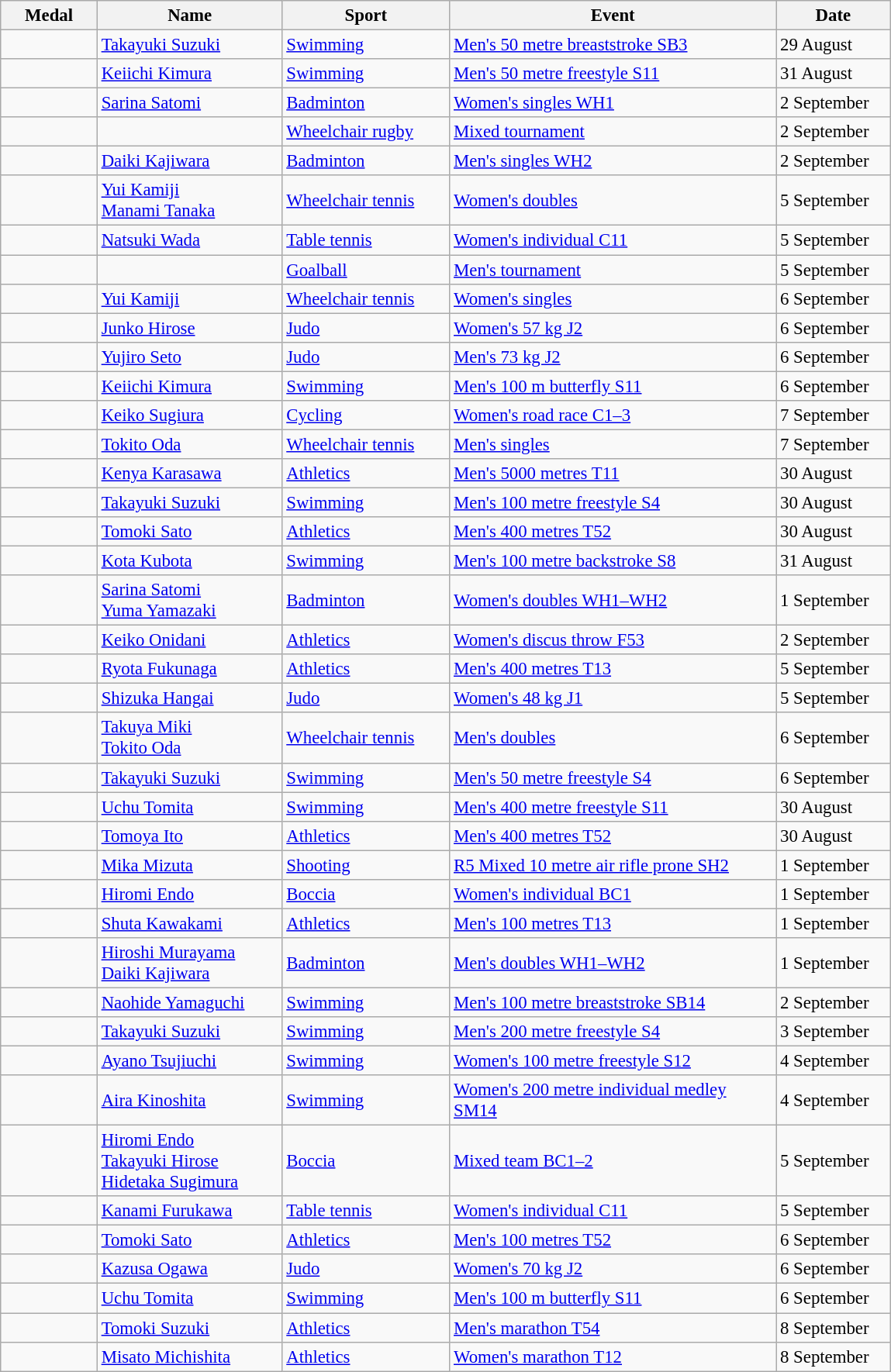<table class="wikitable sortable" style="font-size:95%">
<tr>
<th style="width:5em">Medal</th>
<th style="width:10em">Name</th>
<th style="width:9em">Sport</th>
<th style="width:18em">Event</th>
<th style="width:6em">Date</th>
</tr>
<tr>
<td></td>
<td><a href='#'>Takayuki Suzuki</a></td>
<td><a href='#'>Swimming</a></td>
<td><a href='#'>Men's 50 metre breaststroke SB3</a></td>
<td>29 August</td>
</tr>
<tr>
<td></td>
<td><a href='#'>Keiichi Kimura</a></td>
<td><a href='#'>Swimming</a></td>
<td><a href='#'>Men's 50 metre freestyle S11</a></td>
<td>31 August</td>
</tr>
<tr>
<td></td>
<td><a href='#'>Sarina Satomi</a></td>
<td><a href='#'>Badminton</a></td>
<td><a href='#'>Women's singles WH1</a></td>
<td>2 September</td>
</tr>
<tr>
<td></td>
<td><br></td>
<td><a href='#'>Wheelchair rugby</a></td>
<td><a href='#'>Mixed tournament</a></td>
<td>2 September</td>
</tr>
<tr>
<td></td>
<td><a href='#'>Daiki Kajiwara</a></td>
<td><a href='#'>Badminton</a></td>
<td><a href='#'>Men's singles WH2</a></td>
<td>2 September</td>
</tr>
<tr>
<td></td>
<td><a href='#'>Yui Kamiji</a><br><a href='#'>Manami Tanaka</a></td>
<td><a href='#'>Wheelchair tennis</a></td>
<td><a href='#'>Women's doubles</a></td>
<td>5 September</td>
</tr>
<tr>
<td></td>
<td><a href='#'>Natsuki Wada</a></td>
<td><a href='#'>Table tennis</a></td>
<td><a href='#'>Women's individual C11</a></td>
<td>5 September</td>
</tr>
<tr>
<td></td>
<td><br></td>
<td><a href='#'>Goalball</a></td>
<td><a href='#'>Men's tournament</a></td>
<td>5 September</td>
</tr>
<tr>
<td></td>
<td><a href='#'>Yui Kamiji</a></td>
<td><a href='#'>Wheelchair tennis</a></td>
<td><a href='#'>Women's singles</a></td>
<td>6 September</td>
</tr>
<tr>
<td></td>
<td><a href='#'>Junko Hirose</a></td>
<td><a href='#'>Judo</a></td>
<td><a href='#'>Women's 57 kg J2</a></td>
<td>6 September</td>
</tr>
<tr>
<td></td>
<td><a href='#'>Yujiro Seto</a></td>
<td><a href='#'>Judo</a></td>
<td><a href='#'>Men's 73 kg J2</a></td>
<td>6 September</td>
</tr>
<tr>
<td></td>
<td><a href='#'>Keiichi Kimura</a></td>
<td><a href='#'>Swimming</a></td>
<td><a href='#'>Men's 100 m butterfly S11</a></td>
<td>6 September</td>
</tr>
<tr>
<td></td>
<td><a href='#'>Keiko Sugiura</a></td>
<td><a href='#'>Cycling</a></td>
<td><a href='#'>Women's road race C1–3</a></td>
<td>7 September</td>
</tr>
<tr>
<td></td>
<td><a href='#'>Tokito Oda</a></td>
<td><a href='#'>Wheelchair tennis</a></td>
<td><a href='#'>Men's singles</a></td>
<td>7 September</td>
</tr>
<tr>
<td></td>
<td><a href='#'>Kenya Karasawa</a></td>
<td><a href='#'>Athletics</a></td>
<td><a href='#'>Men's 5000 metres T11</a></td>
<td>30 August</td>
</tr>
<tr>
<td></td>
<td><a href='#'>Takayuki Suzuki</a></td>
<td><a href='#'>Swimming</a></td>
<td><a href='#'>Men's 100 metre freestyle S4</a></td>
<td>30 August</td>
</tr>
<tr>
<td></td>
<td><a href='#'>Tomoki Sato</a></td>
<td><a href='#'>Athletics</a></td>
<td><a href='#'>Men's 400 metres T52</a></td>
<td>30 August</td>
</tr>
<tr>
<td></td>
<td><a href='#'>Kota Kubota</a></td>
<td><a href='#'>Swimming</a></td>
<td><a href='#'>Men's 100 metre backstroke S8</a></td>
<td>31 August</td>
</tr>
<tr>
<td></td>
<td><a href='#'>Sarina Satomi</a><br><a href='#'>Yuma Yamazaki</a></td>
<td><a href='#'>Badminton</a></td>
<td><a href='#'>Women's doubles WH1–WH2</a></td>
<td>1 September</td>
</tr>
<tr>
<td></td>
<td><a href='#'>Keiko Onidani</a></td>
<td><a href='#'>Athletics</a></td>
<td><a href='#'>Women's discus throw F53</a></td>
<td>2 September</td>
</tr>
<tr>
<td></td>
<td><a href='#'>Ryota Fukunaga</a></td>
<td><a href='#'>Athletics</a></td>
<td><a href='#'>Men's 400 metres T13</a></td>
<td>5 September</td>
</tr>
<tr>
<td></td>
<td><a href='#'>Shizuka Hangai</a></td>
<td><a href='#'>Judo</a></td>
<td><a href='#'>Women's 48 kg J1</a></td>
<td>5 September</td>
</tr>
<tr>
<td></td>
<td><a href='#'>Takuya Miki</a><br><a href='#'>Tokito Oda</a></td>
<td><a href='#'>Wheelchair tennis</a></td>
<td><a href='#'>Men's doubles</a></td>
<td>6 September</td>
</tr>
<tr>
<td></td>
<td><a href='#'>Takayuki Suzuki</a></td>
<td><a href='#'>Swimming</a></td>
<td><a href='#'>Men's 50 metre freestyle S4</a></td>
<td>6 September</td>
</tr>
<tr>
<td></td>
<td><a href='#'>Uchu Tomita</a></td>
<td><a href='#'>Swimming</a></td>
<td><a href='#'>Men's 400 metre freestyle S11</a></td>
<td>30 August</td>
</tr>
<tr>
<td></td>
<td><a href='#'>Tomoya Ito</a></td>
<td><a href='#'>Athletics</a></td>
<td><a href='#'>Men's 400 metres T52</a></td>
<td>30 August</td>
</tr>
<tr>
<td></td>
<td><a href='#'>Mika Mizuta</a></td>
<td><a href='#'>Shooting</a></td>
<td><a href='#'>R5 Mixed 10 metre air rifle prone SH2</a></td>
<td>1 September</td>
</tr>
<tr>
<td></td>
<td><a href='#'>Hiromi Endo</a></td>
<td><a href='#'>Boccia</a></td>
<td><a href='#'>Women's individual BC1</a></td>
<td>1 September</td>
</tr>
<tr>
<td></td>
<td><a href='#'>Shuta Kawakami</a></td>
<td><a href='#'>Athletics</a></td>
<td><a href='#'>Men's 100 metres T13</a></td>
<td>1 September</td>
</tr>
<tr>
<td></td>
<td><a href='#'>Hiroshi Murayama</a><br><a href='#'>Daiki Kajiwara</a></td>
<td><a href='#'>Badminton</a></td>
<td><a href='#'>Men's doubles WH1–WH2</a></td>
<td>1 September</td>
</tr>
<tr>
<td></td>
<td><a href='#'>Naohide Yamaguchi</a></td>
<td><a href='#'>Swimming</a></td>
<td><a href='#'>Men's 100 metre breaststroke SB14</a></td>
<td>2 September</td>
</tr>
<tr>
<td></td>
<td><a href='#'>Takayuki Suzuki</a></td>
<td><a href='#'>Swimming</a></td>
<td><a href='#'>Men's 200 metre freestyle S4</a></td>
<td>3 September</td>
</tr>
<tr>
<td></td>
<td><a href='#'>Ayano Tsujiuchi</a></td>
<td><a href='#'>Swimming</a></td>
<td><a href='#'>Women's 100 metre freestyle S12</a></td>
<td>4 September</td>
</tr>
<tr>
<td></td>
<td><a href='#'>Aira Kinoshita</a></td>
<td><a href='#'>Swimming</a></td>
<td><a href='#'>Women's 200 metre individual medley SM14</a></td>
<td>4 September</td>
</tr>
<tr>
<td></td>
<td><a href='#'>Hiromi Endo</a><br><a href='#'>Takayuki Hirose</a><br><a href='#'>Hidetaka Sugimura</a></td>
<td><a href='#'>Boccia</a></td>
<td><a href='#'>Mixed team BC1–2</a></td>
<td>5 September</td>
</tr>
<tr>
<td></td>
<td><a href='#'>Kanami Furukawa</a></td>
<td><a href='#'>Table tennis</a></td>
<td><a href='#'>Women's individual C11</a></td>
<td>5 September</td>
</tr>
<tr>
<td></td>
<td><a href='#'>Tomoki Sato</a></td>
<td><a href='#'>Athletics</a></td>
<td><a href='#'>Men's 100 metres T52</a></td>
<td>6 September</td>
</tr>
<tr>
<td></td>
<td><a href='#'>Kazusa Ogawa</a></td>
<td><a href='#'>Judo</a></td>
<td><a href='#'>Women's 70 kg J2</a></td>
<td>6 September</td>
</tr>
<tr>
<td></td>
<td><a href='#'>Uchu Tomita</a></td>
<td><a href='#'>Swimming</a></td>
<td><a href='#'>Men's 100 m butterfly S11</a></td>
<td>6 September</td>
</tr>
<tr>
<td></td>
<td><a href='#'>Tomoki Suzuki</a></td>
<td><a href='#'>Athletics</a></td>
<td><a href='#'>Men's marathon T54</a></td>
<td>8 September</td>
</tr>
<tr>
<td></td>
<td><a href='#'>Misato Michishita</a></td>
<td><a href='#'>Athletics</a></td>
<td><a href='#'>Women's marathon T12</a></td>
<td>8 September</td>
</tr>
</table>
